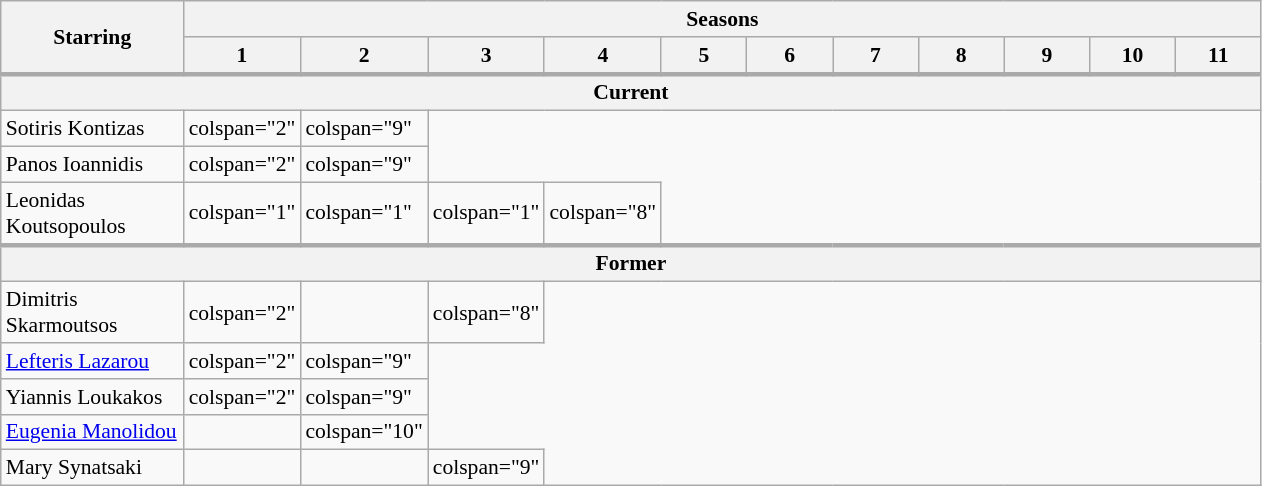<table class="wikitable plainrowheaders" style="font-size:90%;">
<tr>
<th scope="col" style="width:8em;" rowspan="2">Starring</th>
<th colspan="11" scope="col">Seasons</th>
</tr>
<tr>
<th scope="col" style="width:3.5em;">1</th>
<th scope="col" style="width:3.5em;">2</th>
<th scope="col" style="width:3.5em;">3</th>
<th scope="col" style="width:3.5em;">4</th>
<th scope="col" style="width:3.5em;">5</th>
<th scope="col" style="width:3.5em;">6</th>
<th scope="col" style="width:3.5em;">7</th>
<th scope="col" style="width:3.5em;">8</th>
<th scope="col" style="width:3.5em;">9</th>
<th scope="col" style="width:3.5em;">10</th>
<th scope="col" style="width:3.5em;">11</th>
</tr>
<tr style="border-top:3px solid #aaa;">
<th colspan="12">Current</th>
</tr>
<tr>
<td scope="row">Sotiris Kontizas</td>
<td>colspan="2" </td>
<td>colspan="9" </td>
</tr>
<tr>
<td scope="row">Panos Ioannidis</td>
<td>colspan="2" </td>
<td>colspan="9" </td>
</tr>
<tr>
<td scope="row">Leonidas Koutsopoulos</td>
<td>colspan="1" </td>
<td>colspan="1" </td>
<td>colspan="1" </td>
<td>colspan="8" </td>
</tr>
<tr style="border-top:3px solid #aaa;">
<th colspan="12">Former</th>
</tr>
<tr>
<td scope="row">Dimitris Skarmoutsos</td>
<td>colspan="2" </td>
<td></td>
<td>colspan="8" </td>
</tr>
<tr>
<td scope="row"><a href='#'>Lefteris Lazarou</a></td>
<td>colspan="2" </td>
<td>colspan="9" </td>
</tr>
<tr>
<td scope="row">Yiannis Loukakos</td>
<td>colspan="2" </td>
<td>colspan="9" </td>
</tr>
<tr>
<td scope="row"><a href='#'>Eugenia Manolidou</a></td>
<td></td>
<td>colspan="10" </td>
</tr>
<tr>
<td scope="row">Mary Synatsaki</td>
<td></td>
<td></td>
<td>colspan="9" </td>
</tr>
</table>
